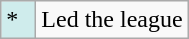<table class="wikitable">
<tr>
<td style="background:#CFECEC; width:1em">*</td>
<td>Led the league</td>
</tr>
</table>
